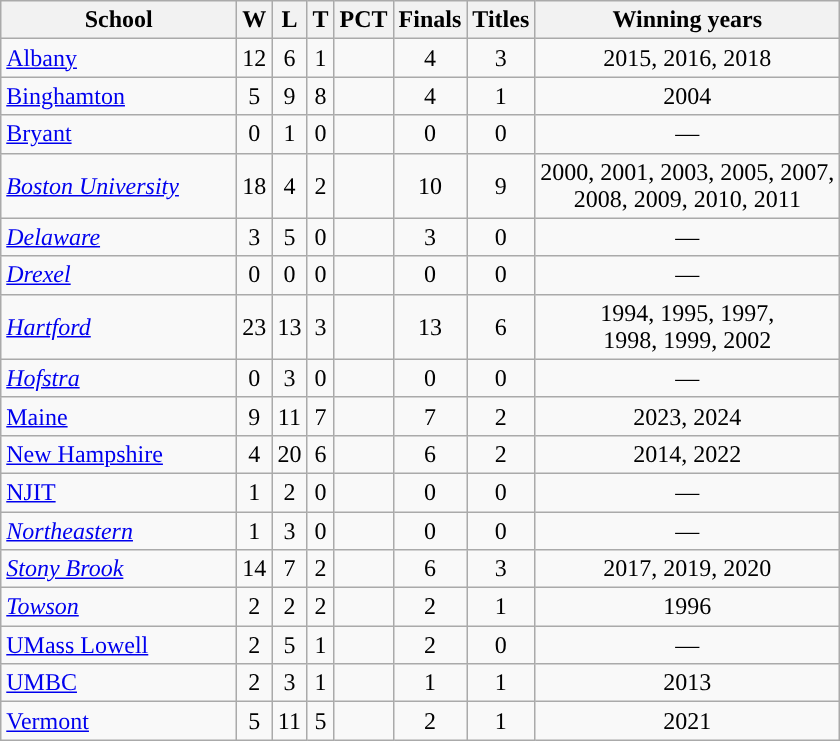<table class="wikitable sortable" style="text-align:center">
<tr>
<th width=150px>School</th>
<th width=px>W</th>
<th width=px>L</th>
<th width=px>T</th>
<th width=px>PCT</th>
<th width=px>Finals</th>
<th width=px>Titles</th>
<th width=px>Winning years</th>
</tr>
<tr>
<td align=left><a href='#'>Albany</a></td>
<td>12</td>
<td>6</td>
<td>1</td>
<td></td>
<td>4</td>
<td>3</td>
<td>2015, 2016, 2018</td>
</tr>
<tr>
<td align=left><a href='#'>Binghamton</a></td>
<td>5</td>
<td>9</td>
<td>8</td>
<td></td>
<td>4</td>
<td>1</td>
<td>2004</td>
</tr>
<tr>
<td align=left><a href='#'>Bryant</a></td>
<td>0</td>
<td>1</td>
<td>0</td>
<td></td>
<td>0</td>
<td>0</td>
<td>—</td>
</tr>
<tr>
<td align=left><em><a href='#'>Boston University</a></em></td>
<td>18</td>
<td>4</td>
<td>2</td>
<td></td>
<td>10</td>
<td>9</td>
<td>2000, 2001, 2003, 2005, 2007,<br>2008, 2009, 2010, 2011</td>
</tr>
<tr>
<td align=left><em><a href='#'>Delaware</a></em></td>
<td>3</td>
<td>5</td>
<td>0</td>
<td></td>
<td>3</td>
<td>0</td>
<td>—</td>
</tr>
<tr>
<td align=left><em><a href='#'>Drexel</a></em></td>
<td>0</td>
<td>0</td>
<td>0</td>
<td></td>
<td>0</td>
<td>0</td>
<td>—</td>
</tr>
<tr>
<td align=left><em><a href='#'>Hartford</a></em></td>
<td>23</td>
<td>13</td>
<td>3</td>
<td></td>
<td>13</td>
<td>6</td>
<td>1994, 1995, 1997,<br>1998, 1999, 2002</td>
</tr>
<tr>
<td align=left><em><a href='#'>Hofstra</a></em></td>
<td>0</td>
<td>3</td>
<td>0</td>
<td></td>
<td>0</td>
<td>0</td>
<td>—</td>
</tr>
<tr>
<td align=left><a href='#'>Maine</a></td>
<td>9</td>
<td>11</td>
<td>7</td>
<td></td>
<td>7</td>
<td>2</td>
<td>2023, 2024</td>
</tr>
<tr>
<td align=left><a href='#'>New Hampshire</a></td>
<td>4</td>
<td>20</td>
<td>6</td>
<td></td>
<td>6</td>
<td>2</td>
<td>2014, 2022</td>
</tr>
<tr>
<td align=left><a href='#'>NJIT</a></td>
<td>1</td>
<td>2</td>
<td>0</td>
<td></td>
<td>0</td>
<td>0</td>
<td>—</td>
</tr>
<tr>
<td align=left><em><a href='#'>Northeastern</a></em></td>
<td>1</td>
<td>3</td>
<td>0</td>
<td></td>
<td>0</td>
<td>0</td>
<td>—</td>
</tr>
<tr>
<td align=left><em><a href='#'>Stony Brook</a></em></td>
<td>14</td>
<td>7</td>
<td>2</td>
<td></td>
<td>6</td>
<td>3</td>
<td>2017, 2019, 2020</td>
</tr>
<tr>
<td align=left><em><a href='#'>Towson</a></em></td>
<td>2</td>
<td>2</td>
<td>2</td>
<td></td>
<td>2</td>
<td>1</td>
<td>1996</td>
</tr>
<tr>
<td align=left><a href='#'>UMass Lowell</a></td>
<td>2</td>
<td>5</td>
<td>1</td>
<td></td>
<td>2</td>
<td>0</td>
<td>—</td>
</tr>
<tr>
<td align=left><a href='#'>UMBC</a></td>
<td>2</td>
<td>3</td>
<td>1</td>
<td></td>
<td>1</td>
<td>1</td>
<td>2013</td>
</tr>
<tr>
<td align=left><a href='#'>Vermont</a></td>
<td>5</td>
<td>11</td>
<td>5</td>
<td></td>
<td>2</td>
<td>1</td>
<td>2021</td>
</tr>
</table>
